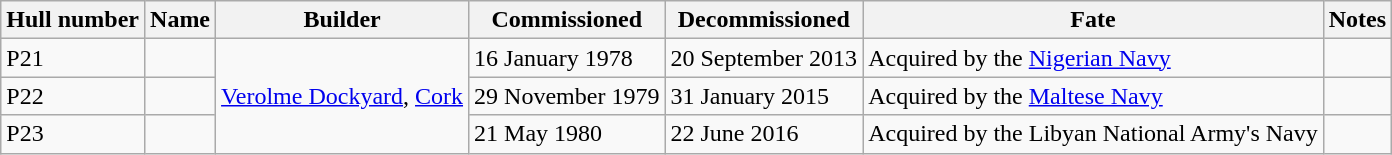<table class="wikitable">
<tr>
<th>Hull number</th>
<th>Name</th>
<th>Builder</th>
<th>Commissioned</th>
<th>Decommissioned</th>
<th>Fate</th>
<th>Notes</th>
</tr>
<tr>
<td>P21</td>
<td></td>
<td rowspan=3><a href='#'>Verolme Dockyard</a>, <a href='#'>Cork</a></td>
<td>16 January 1978</td>
<td>20 September 2013</td>
<td>Acquired by the <a href='#'>Nigerian Navy</a></td>
<td></td>
</tr>
<tr>
<td>P22</td>
<td></td>
<td>29 November 1979</td>
<td>31 January 2015</td>
<td>Acquired by the <a href='#'>Maltese Navy</a></td>
<td></td>
</tr>
<tr>
<td>P23</td>
<td></td>
<td>21 May 1980</td>
<td>22 June 2016</td>
<td>Acquired by the Libyan National Army's Navy</td>
<td></td>
</tr>
</table>
